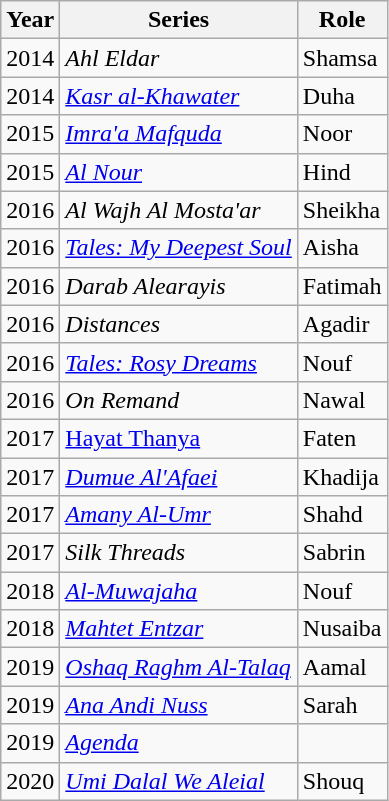<table class="wikitable">
<tr>
<th>Year</th>
<th>Series</th>
<th>Role</th>
</tr>
<tr>
<td>2014</td>
<td><em>Ahl Eldar</em></td>
<td>Shamsa</td>
</tr>
<tr>
<td>2014</td>
<td><em><a href='#'>Kasr al-Khawater</a></em></td>
<td>Duha</td>
</tr>
<tr>
<td>2015</td>
<td><em><a href='#'>Imra'a Mafquda</a></em></td>
<td>Noor</td>
</tr>
<tr>
<td>2015</td>
<td><em><a href='#'>Al Nour</a></em></td>
<td>Hind</td>
</tr>
<tr>
<td>2016</td>
<td><em>Al Wajh Al Mosta'ar</em></td>
<td>Sheikha</td>
</tr>
<tr>
<td>2016</td>
<td><em><a href='#'>Tales: My Deepest Soul</a></em></td>
<td>Aisha</td>
</tr>
<tr>
<td>2016</td>
<td><em>Darab Alearayis</em></td>
<td>Fatimah</td>
</tr>
<tr>
<td>2016</td>
<td><em>Distances</em></td>
<td>Agadir</td>
</tr>
<tr>
<td>2016</td>
<td><em><a href='#'>Tales: Rosy Dreams</a></em></td>
<td>Nouf</td>
</tr>
<tr>
<td>2016</td>
<td><em>On Remand</em></td>
<td>Nawal</td>
</tr>
<tr>
<td>2017</td>
<td><a href='#'>Hayat Thanya</a></td>
<td>Faten</td>
</tr>
<tr>
<td>2017</td>
<td><em><a href='#'>Dumue Al'Afaei</a></em></td>
<td>Khadija</td>
</tr>
<tr>
<td>2017</td>
<td><em><a href='#'>Amany Al-Umr</a></em></td>
<td>Shahd</td>
</tr>
<tr>
<td>2017</td>
<td><em>Silk Threads</em></td>
<td>Sabrin</td>
</tr>
<tr>
<td>2018</td>
<td><em><a href='#'>Al-Muwajaha</a></em></td>
<td>Nouf</td>
</tr>
<tr>
<td>2018</td>
<td><em><a href='#'>Mahtet Entzar</a></em></td>
<td>Nusaiba</td>
</tr>
<tr>
<td>2019</td>
<td><em><a href='#'>Oshaq Raghm Al-Talaq</a></em></td>
<td>Aamal</td>
</tr>
<tr>
<td>2019</td>
<td><em><a href='#'>Ana Andi Nuss</a></em></td>
<td>Sarah</td>
</tr>
<tr>
<td>2019</td>
<td><em><a href='#'>Agenda</a></em></td>
<td></td>
</tr>
<tr>
<td>2020</td>
<td><em><a href='#'>Umi Dalal We Aleial</a></em></td>
<td>Shouq</td>
</tr>
</table>
